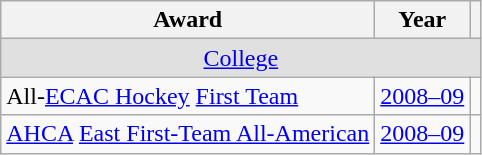<table class="wikitable">
<tr>
<th>Award</th>
<th>Year</th>
<th></th>
</tr>
<tr ALIGN="center" bgcolor="#e0e0e0">
<td colspan="3"><a href='#'>College</a></td>
</tr>
<tr>
<td>All-<a href='#'>ECAC Hockey</a> <a href='#'>First Team</a></td>
<td><a href='#'>2008–09</a></td>
<td></td>
</tr>
<tr>
<td><a href='#'>AHCA</a> <a href='#'>East First-Team All-American</a></td>
<td><a href='#'>2008–09</a></td>
<td></td>
</tr>
</table>
